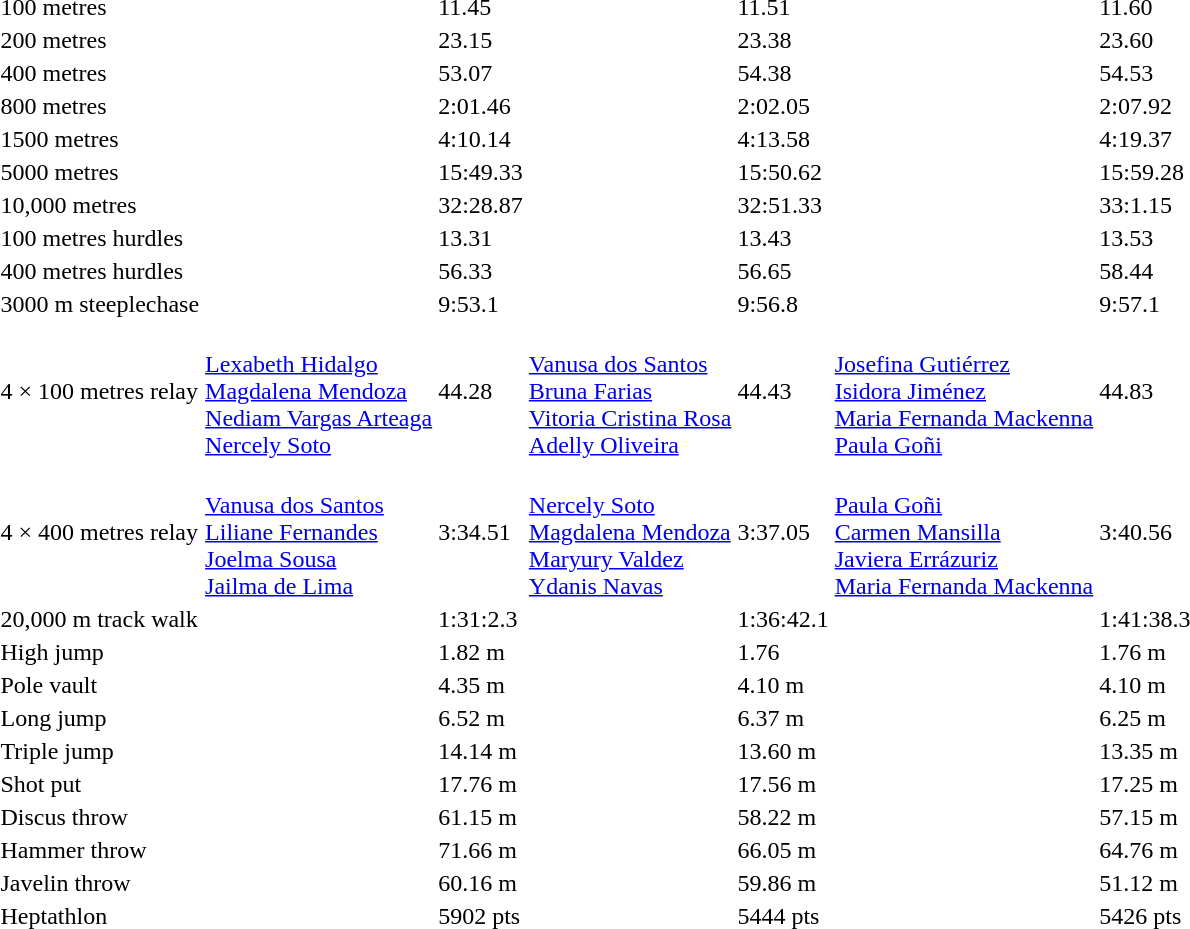<table>
<tr>
<td>100 metres</td>
<td></td>
<td>11.45</td>
<td></td>
<td>11.51</td>
<td></td>
<td>11.60</td>
</tr>
<tr>
<td>200 metres</td>
<td></td>
<td>23.15</td>
<td></td>
<td>23.38</td>
<td></td>
<td>23.60</td>
</tr>
<tr>
<td>400 metres</td>
<td></td>
<td>53.07</td>
<td></td>
<td>54.38</td>
<td></td>
<td>54.53</td>
</tr>
<tr>
<td>800 metres</td>
<td></td>
<td>2:01.46 </td>
<td></td>
<td>2:02.05</td>
<td></td>
<td>2:07.92</td>
</tr>
<tr>
<td>1500 metres</td>
<td></td>
<td>4:10.14 </td>
<td></td>
<td>4:13.58</td>
<td></td>
<td>4:19.37 </td>
</tr>
<tr>
<td>5000 metres</td>
<td></td>
<td>15:49.33</td>
<td></td>
<td>15:50.62</td>
<td></td>
<td>15:59.28</td>
</tr>
<tr>
<td>10,000 metres</td>
<td></td>
<td>32:28.87</td>
<td></td>
<td>32:51.33</td>
<td></td>
<td>33:1.15</td>
</tr>
<tr>
<td>100 metres hurdles</td>
<td></td>
<td>13.31</td>
<td></td>
<td>13.43</td>
<td></td>
<td>13.53</td>
</tr>
<tr>
<td>400 metres hurdles</td>
<td></td>
<td>56.33  </td>
<td></td>
<td>56.65 </td>
<td></td>
<td>58.44</td>
</tr>
<tr>
<td>3000 m steeplechase</td>
<td></td>
<td>9:53.1</td>
<td></td>
<td>9:56.8</td>
<td></td>
<td>9:57.1 </td>
</tr>
<tr>
<td>4 × 100 metres relay</td>
<td><br><a href='#'>Lexabeth Hidalgo</a><br><a href='#'>Magdalena Mendoza</a><br><a href='#'>Nediam Vargas Arteaga</a><br><a href='#'>Nercely Soto</a></td>
<td>44.28</td>
<td><br><a href='#'>Vanusa dos Santos</a><br><a href='#'>Bruna Farias</a><br><a href='#'>Vitoria Cristina Rosa</a><br> <a href='#'>Adelly Oliveira</a></td>
<td>44.43</td>
<td><br><a href='#'>Josefina Gutiérrez</a><br><a href='#'>Isidora Jiménez</a><br><a href='#'>Maria Fernanda Mackenna</a><br><a href='#'>Paula Goñi</a></td>
<td>44.83 </td>
</tr>
<tr>
<td>4 × 400 metres relay</td>
<td><br><a href='#'>Vanusa dos Santos</a><br><a href='#'>Liliane Fernandes</a><br><a href='#'>Joelma Sousa</a><br><a href='#'>Jailma de Lima</a></td>
<td>3:34.51</td>
<td><br><a href='#'>Nercely Soto</a><br><a href='#'>Magdalena Mendoza</a><br><a href='#'>Maryury Valdez</a><br><a href='#'>Ydanis Navas</a></td>
<td>3:37.05</td>
<td><br><a href='#'>Paula Goñi</a><br><a href='#'>Carmen Mansilla</a><br><a href='#'>Javiera Errázuriz</a><br><a href='#'>Maria Fernanda Mackenna</a></td>
<td>3:40.56</td>
</tr>
<tr>
<td>20,000 m track walk</td>
<td></td>
<td>1:31:2.3  </td>
<td></td>
<td>1:36:42.1</td>
<td></td>
<td>1:41:38.3</td>
</tr>
<tr>
<td>High jump</td>
<td></td>
<td>1.82 m</td>
<td></td>
<td>1.76</td>
<td></td>
<td>1.76 m</td>
</tr>
<tr>
<td>Pole vault</td>
<td></td>
<td>4.35 m</td>
<td></td>
<td>4.10 m</td>
<td></td>
<td>4.10 m</td>
</tr>
<tr>
<td>Long jump</td>
<td></td>
<td>6.52 m  </td>
<td></td>
<td>6.37 m </td>
<td></td>
<td>6.25 m</td>
</tr>
<tr>
<td>Triple jump</td>
<td></td>
<td>14.14 m </td>
<td></td>
<td>13.60 m</td>
<td></td>
<td>13.35 m</td>
</tr>
<tr>
<td>Shot put</td>
<td></td>
<td>17.76 m</td>
<td></td>
<td>17.56 m</td>
<td></td>
<td>17.25 m</td>
</tr>
<tr>
<td>Discus throw</td>
<td></td>
<td>61.15 m </td>
<td></td>
<td>58.22 m</td>
<td></td>
<td>57.15 m</td>
</tr>
<tr>
<td>Hammer throw</td>
<td></td>
<td>71.66 m</td>
<td></td>
<td>66.05 m</td>
<td></td>
<td>64.76 m</td>
</tr>
<tr>
<td>Javelin throw</td>
<td></td>
<td>60.16 m </td>
<td></td>
<td>59.86 m</td>
<td></td>
<td>51.12 m</td>
</tr>
<tr>
<td>Heptathlon</td>
<td></td>
<td>5902 pts  </td>
<td></td>
<td>5444 pts</td>
<td></td>
<td>5426 pts</td>
</tr>
</table>
